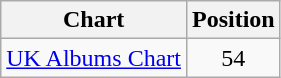<table class="wikitable">
<tr>
<th>Chart</th>
<th>Position</th>
</tr>
<tr>
<td><a href='#'>UK Albums Chart</a></td>
<td align="center">54</td>
</tr>
</table>
